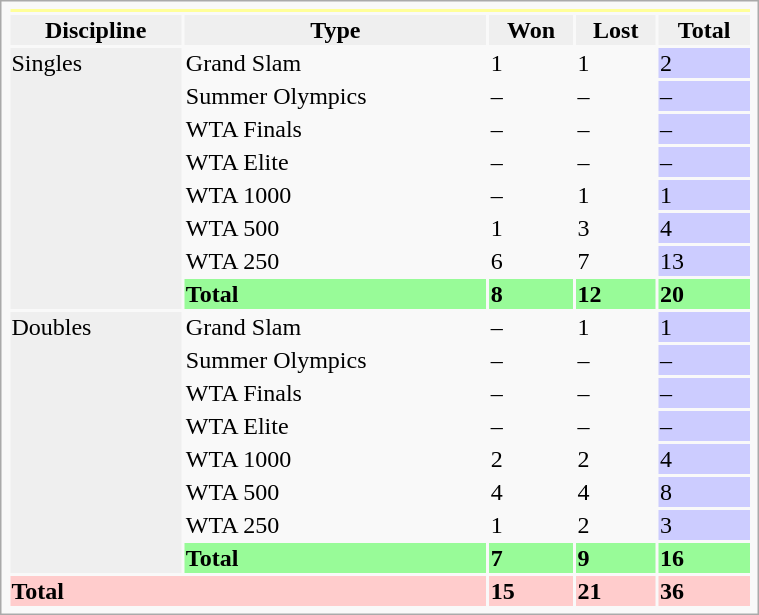<table class="infobox vcard vevent nowrap" width=40%>
<tr bgcolor=FFFF99>
<th colspan="5"></th>
</tr>
<tr style=background:#efefef;font-weight:bold>
<th>Discipline</th>
<th>Type</th>
<th>Won</th>
<th>Lost</th>
<th>Total</th>
</tr>
<tr>
<td rowspan="8" bgcolor=efefef>Singles</td>
<td>Grand Slam</td>
<td>1</td>
<td>1</td>
<td style=background:#CCCCFF>2</td>
</tr>
<tr>
<td>Summer Olympics</td>
<td>–</td>
<td>–</td>
<td style=background:#CCCCFF>–</td>
</tr>
<tr>
<td>WTA Finals</td>
<td>–</td>
<td>–</td>
<td style=background:#CCCCFF>–</td>
</tr>
<tr>
<td>WTA Elite</td>
<td>–</td>
<td>–</td>
<td style=background:#CCCCFF>–</td>
</tr>
<tr>
<td>WTA 1000</td>
<td>–</td>
<td>1</td>
<td style="background:#CCCCFF">1</td>
</tr>
<tr>
<td>WTA 500</td>
<td>1</td>
<td>3</td>
<td style="background:#CCCCFF">4</td>
</tr>
<tr>
<td>WTA 250</td>
<td>6</td>
<td>7</td>
<td style=background:#CCCCFF>13</td>
</tr>
<tr style="background:#98FB98;font-weight:bold">
<td><strong>Total</strong></td>
<td>8</td>
<td>12</td>
<td>20</td>
</tr>
<tr>
<td rowspan="8" bgcolor=efefef>Doubles</td>
<td>Grand Slam</td>
<td>–</td>
<td>1</td>
<td style="background:#CCCCFF">1</td>
</tr>
<tr>
<td>Summer Olympics</td>
<td>–</td>
<td>–</td>
<td style=background:#CCCCFF>–</td>
</tr>
<tr>
<td>WTA Finals</td>
<td>–</td>
<td>–</td>
<td style=background:#CCCCFF>–</td>
</tr>
<tr>
<td>WTA Elite</td>
<td>–</td>
<td>–</td>
<td style=background:#CCCCFF>–</td>
</tr>
<tr>
<td>WTA 1000</td>
<td>2</td>
<td>2</td>
<td style="background:#CCCCFF">4</td>
</tr>
<tr>
<td>WTA 500</td>
<td>4</td>
<td>4</td>
<td bgcolor="CCCCFF">8</td>
</tr>
<tr>
<td>WTA 250</td>
<td>1</td>
<td>2</td>
<td style=background:#CCCCFF>3</td>
</tr>
<tr style=background:#98FB98;font-weight:bold>
<td>Total</td>
<td>7</td>
<td>9</td>
<td>16</td>
</tr>
<tr style=background:#FFCCCC;font-weight:bold>
<td colspan=2>Total</td>
<td>15</td>
<td>21</td>
<td>36</td>
</tr>
</table>
